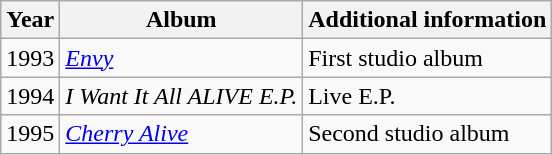<table class="wikitable">
<tr>
<th>Year</th>
<th>Album</th>
<th>Additional information</th>
</tr>
<tr>
<td>1993</td>
<td><em><a href='#'>Envy</a></em></td>
<td>First studio album</td>
</tr>
<tr>
<td>1994</td>
<td><em>I Want It All ALIVE E.P.</em></td>
<td>Live E.P.</td>
</tr>
<tr>
<td>1995</td>
<td><em><a href='#'>Cherry Alive</a></em></td>
<td>Second studio album</td>
</tr>
</table>
